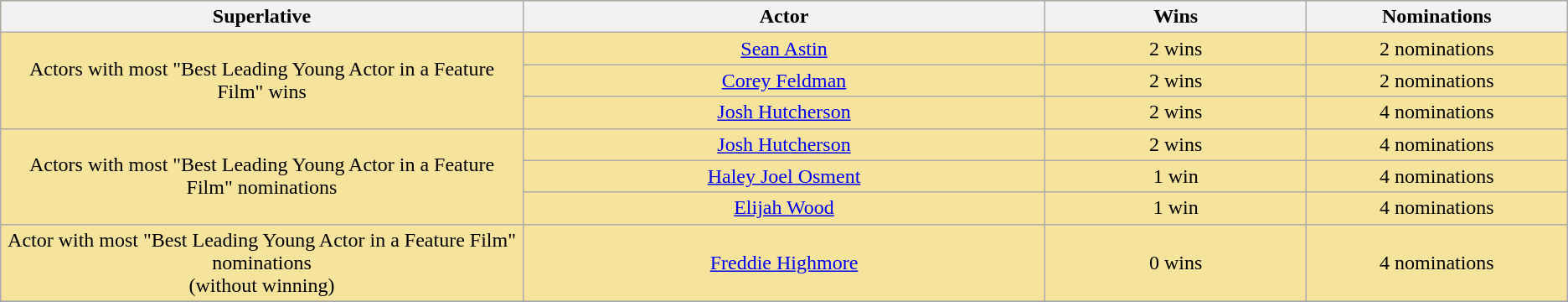<table class="wikitable" rowspan=2 style="text-align: center; background: #f6e39c">
<tr bgcolor="#f6e39c">
<th width="24%">Superlative</th>
<th width="24%">Actor</th>
<th width="12%">Wins</th>
<th width="12%">Nominations</th>
</tr>
<tr>
<td rowspan=3>Actors with most "Best Leading Young Actor in a Feature Film" wins</td>
<td><a href='#'>Sean Astin</a></td>
<td>2 wins</td>
<td>2 nominations</td>
</tr>
<tr>
<td><a href='#'>Corey Feldman</a></td>
<td>2 wins</td>
<td>2 nominations</td>
</tr>
<tr>
<td><a href='#'>Josh Hutcherson</a></td>
<td>2 wins</td>
<td>4 nominations</td>
</tr>
<tr>
<td rowspan=3>Actors with most "Best Leading Young Actor in a Feature Film" nominations</td>
<td><a href='#'>Josh Hutcherson</a></td>
<td>2 wins</td>
<td>4 nominations</td>
</tr>
<tr>
<td><a href='#'>Haley Joel Osment</a></td>
<td>1 win</td>
<td>4 nominations</td>
</tr>
<tr>
<td><a href='#'>Elijah Wood</a></td>
<td>1 win</td>
<td>4 nominations</td>
</tr>
<tr>
<td>Actor with most "Best Leading Young Actor in a Feature Film" nominations<br>(without winning)</td>
<td><a href='#'>Freddie Highmore</a></td>
<td>0 wins</td>
<td>4 nominations</td>
</tr>
<tr>
</tr>
</table>
